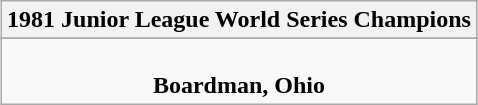<table class="wikitable" style="text-align: center; margin: 0 auto;">
<tr>
<th>1981 Junior League World Series Champions</th>
</tr>
<tr>
</tr>
<tr>
<td><br><strong>Boardman, Ohio</strong></td>
</tr>
</table>
